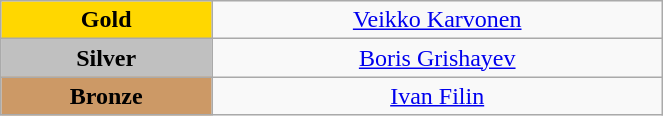<table class="wikitable" style="text-align:center; " width="35%">
<tr>
<td bgcolor="gold"><strong>Gold</strong></td>
<td><a href='#'>Veikko Karvonen</a><br>  <small><em></em></small></td>
</tr>
<tr>
<td bgcolor="silver"><strong>Silver</strong></td>
<td><a href='#'>Boris Grishayev</a><br>  <small><em></em></small></td>
</tr>
<tr>
<td bgcolor="CC9966"><strong>Bronze</strong></td>
<td><a href='#'>Ivan Filin</a><br>  <small><em></em></small></td>
</tr>
</table>
